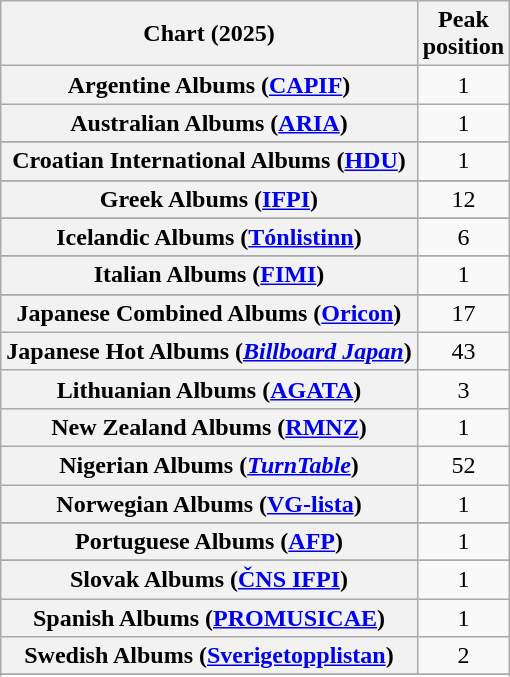<table class="wikitable sortable plainrowheaders" style="text-align:center">
<tr>
<th scope="col">Chart (2025)</th>
<th scope="col">Peak<br>position</th>
</tr>
<tr>
<th scope="row">Argentine Albums (<a href='#'>CAPIF</a>)</th>
<td>1</td>
</tr>
<tr>
<th scope="row">Australian Albums (<a href='#'>ARIA</a>)</th>
<td>1</td>
</tr>
<tr>
</tr>
<tr>
</tr>
<tr>
</tr>
<tr>
</tr>
<tr>
<th scope="row">Croatian International Albums (<a href='#'>HDU</a>)</th>
<td>1</td>
</tr>
<tr>
</tr>
<tr>
</tr>
<tr>
</tr>
<tr>
</tr>
<tr>
</tr>
<tr>
</tr>
<tr>
<th scope="row">Greek Albums (<a href='#'>IFPI</a>)</th>
<td>12</td>
</tr>
<tr>
</tr>
<tr>
<th scope="row">Icelandic Albums (<a href='#'>Tónlistinn</a>)</th>
<td>6</td>
</tr>
<tr>
</tr>
<tr>
<th scope="row">Italian Albums (<a href='#'>FIMI</a>)</th>
<td>1</td>
</tr>
<tr>
</tr>
<tr>
<th scope="row">Japanese Combined Albums (<a href='#'>Oricon</a>)</th>
<td>17</td>
</tr>
<tr>
<th scope="row">Japanese Hot Albums (<em><a href='#'>Billboard Japan</a></em>)</th>
<td>43</td>
</tr>
<tr>
<th scope="row">Lithuanian Albums (<a href='#'>AGATA</a>)</th>
<td>3</td>
</tr>
<tr>
<th scope="row">New Zealand Albums (<a href='#'>RMNZ</a>)</th>
<td>1</td>
</tr>
<tr>
<th scope="row">Nigerian Albums (<a href='#'><em>TurnTable</em></a>)</th>
<td>52</td>
</tr>
<tr>
<th scope="row">Norwegian Albums (<a href='#'>VG-lista</a>)</th>
<td>1</td>
</tr>
<tr>
</tr>
<tr>
<th scope="row">Portuguese Albums (<a href='#'>AFP</a>)</th>
<td>1</td>
</tr>
<tr>
</tr>
<tr>
<th scope="row">Slovak Albums (<a href='#'>ČNS IFPI</a>)</th>
<td>1</td>
</tr>
<tr>
<th scope="row">Spanish Albums (<a href='#'>PROMUSICAE</a>)</th>
<td>1</td>
</tr>
<tr>
<th scope="row">Swedish Albums (<a href='#'>Sverigetopplistan</a>)</th>
<td>2</td>
</tr>
<tr>
</tr>
<tr>
</tr>
<tr>
</tr>
<tr>
</tr>
</table>
